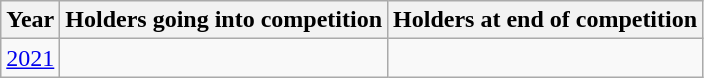<table class="wikitable">
<tr>
<th>Year</th>
<th>Holders going into competition</th>
<th>Holders at end of competition</th>
</tr>
<tr>
<td><a href='#'>2021</a></td>
<td></td>
<td></td>
</tr>
</table>
